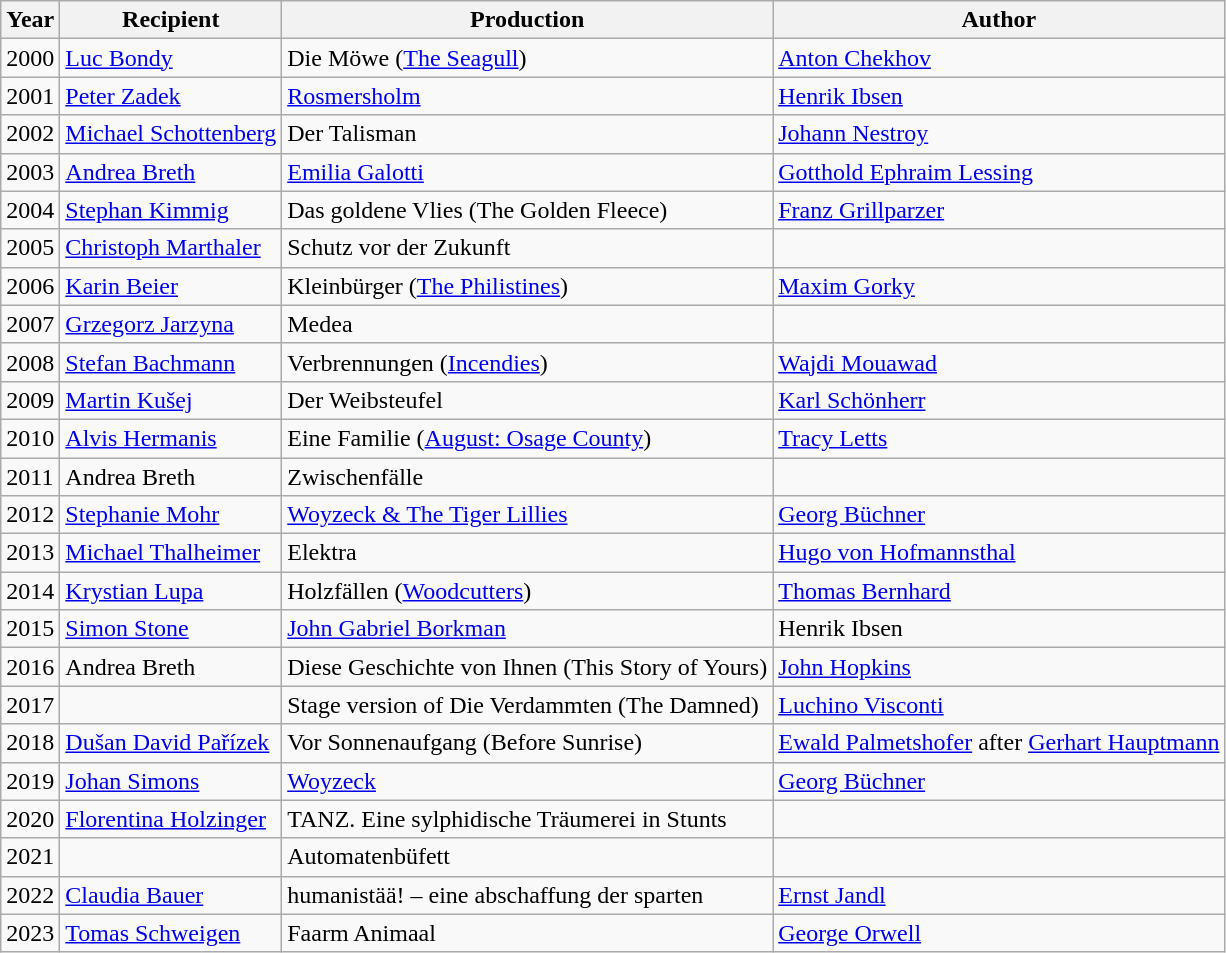<table class="wikitable zebra">
<tr>
<th>Year</th>
<th>Recipient</th>
<th>Production</th>
<th>Author</th>
</tr>
<tr>
<td>2000</td>
<td><a href='#'>Luc Bondy</a></td>
<td>Die Möwe (<a href='#'>The Seagull</a>)</td>
<td><a href='#'>Anton Chekhov</a></td>
</tr>
<tr>
<td>2001</td>
<td><a href='#'>Peter Zadek</a></td>
<td><a href='#'>Rosmersholm</a></td>
<td><a href='#'>Henrik Ibsen</a></td>
</tr>
<tr>
<td>2002</td>
<td><a href='#'>Michael Schottenberg</a></td>
<td>Der Talisman</td>
<td><a href='#'>Johann Nestroy</a></td>
</tr>
<tr>
<td>2003</td>
<td><a href='#'>Andrea Breth</a></td>
<td><a href='#'>Emilia Galotti</a></td>
<td><a href='#'>Gotthold Ephraim Lessing</a></td>
</tr>
<tr>
<td>2004</td>
<td><a href='#'>Stephan Kimmig</a></td>
<td>Das goldene Vlies (The Golden Fleece)</td>
<td><a href='#'>Franz Grillparzer</a></td>
</tr>
<tr>
<td>2005</td>
<td><a href='#'>Christoph Marthaler</a></td>
<td>Schutz vor der Zukunft</td>
<td></td>
</tr>
<tr>
<td>2006</td>
<td><a href='#'>Karin Beier</a></td>
<td>Kleinbürger (<a href='#'>The Philistines</a>)</td>
<td><a href='#'>Maxim Gorky</a></td>
</tr>
<tr>
<td>2007</td>
<td><a href='#'>Grzegorz Jarzyna</a></td>
<td>Medea</td>
<td></td>
</tr>
<tr>
<td>2008</td>
<td><a href='#'>Stefan Bachmann</a></td>
<td>Verbrennungen (<a href='#'>Incendies</a>)</td>
<td><a href='#'>Wajdi Mouawad</a></td>
</tr>
<tr>
<td>2009</td>
<td><a href='#'>Martin Kušej</a></td>
<td>Der Weibsteufel</td>
<td><a href='#'>Karl Schönherr</a></td>
</tr>
<tr>
<td>2010</td>
<td><a href='#'>Alvis Hermanis</a></td>
<td>Eine Familie (<a href='#'>August: Osage County</a>)</td>
<td><a href='#'>Tracy Letts</a></td>
</tr>
<tr>
<td>2011</td>
<td>Andrea Breth</td>
<td>Zwischenfälle</td>
<td></td>
</tr>
<tr>
<td>2012</td>
<td><a href='#'>Stephanie Mohr</a></td>
<td><a href='#'>Woyzeck & The Tiger Lillies</a></td>
<td><a href='#'>Georg Büchner</a></td>
</tr>
<tr>
<td>2013</td>
<td><a href='#'>Michael Thalheimer</a></td>
<td>Elektra</td>
<td><a href='#'>Hugo von Hofmannsthal</a></td>
</tr>
<tr>
<td>2014</td>
<td><a href='#'>Krystian Lupa</a></td>
<td>Holzfällen (<a href='#'>Woodcutters</a>)</td>
<td><a href='#'>Thomas Bernhard</a></td>
</tr>
<tr>
<td>2015</td>
<td><a href='#'>Simon Stone</a></td>
<td><a href='#'>John Gabriel Borkman</a></td>
<td>Henrik Ibsen</td>
</tr>
<tr>
<td>2016</td>
<td>Andrea Breth</td>
<td>Diese Geschichte von Ihnen (This Story of Yours)</td>
<td><a href='#'>John Hopkins</a></td>
</tr>
<tr>
<td>2017</td>
<td></td>
<td>Stage version of Die Verdammten (The Damned)</td>
<td><a href='#'>Luchino Visconti</a></td>
</tr>
<tr>
<td>2018</td>
<td><a href='#'>Dušan David Pařízek</a></td>
<td>Vor Sonnenaufgang (Before Sunrise)</td>
<td><a href='#'>Ewald Palmetshofer</a> after <a href='#'>Gerhart Hauptmann</a></td>
</tr>
<tr>
<td>2019</td>
<td><a href='#'>Johan Simons</a></td>
<td><a href='#'>Woyzeck</a></td>
<td><a href='#'>Georg Büchner</a></td>
</tr>
<tr>
<td>2020</td>
<td><a href='#'>Florentina Holzinger</a></td>
<td>TANZ. Eine sylphidische Träumerei in Stunts</td>
<td></td>
</tr>
<tr>
<td>2021</td>
<td></td>
<td>Automatenbüfett</td>
<td></td>
</tr>
<tr>
<td>2022</td>
<td><a href='#'>Claudia Bauer</a></td>
<td>humanistää! – eine abschaffung der sparten</td>
<td><a href='#'>Ernst Jandl</a></td>
</tr>
<tr>
<td>2023</td>
<td><a href='#'>Tomas Schweigen</a></td>
<td>Faarm Animaal</td>
<td><a href='#'>George Orwell</a></td>
</tr>
</table>
